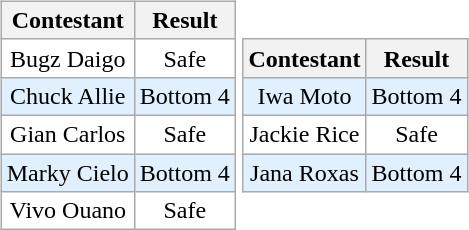<table>
<tr>
<td><br><table class="wikitable sortable nowrap" style="margin:auto; text-align:center">
<tr>
<th scope="col">Contestant</th>
<th scope="col">Result</th>
</tr>
<tr>
<td bgcolor=#FFFFFF>Bugz Daigo</td>
<td bgcolor=#FFFFFF>Safe</td>
</tr>
<tr>
<td bgcolor=#e0f0ff>Chuck Allie</td>
<td bgcolor=#e0f0ff>Bottom 4</td>
</tr>
<tr>
<td bgcolor=#FFFFFF>Gian Carlos</td>
<td bgcolor=#FFFFFF>Safe</td>
</tr>
<tr>
<td bgcolor=#e0f0ff>Marky Cielo</td>
<td bgcolor=#e0f0ff>Bottom 4</td>
</tr>
<tr>
<td bgcolor=#FFFFFF>Vivo Ouano</td>
<td bgcolor=#FFFFFF>Safe</td>
</tr>
</table>
</td>
<td><br><table class="wikitable sortable nowrap" style="margin:auto; text-align:center">
<tr>
<th scope="col">Contestant</th>
<th scope="col">Result</th>
</tr>
<tr>
<td bgcolor=#e0f0ff>Iwa Moto</td>
<td bgcolor=#e0f0ff>Bottom 4</td>
</tr>
<tr>
<td bgcolor=#FFFFFF>Jackie Rice</td>
<td bgcolor=#FFFFFF>Safe</td>
</tr>
<tr>
<td bgcolor=#e0f0ff>Jana Roxas</td>
<td bgcolor=#e0f0ff>Bottom 4</td>
</tr>
</table>
</td>
</tr>
</table>
